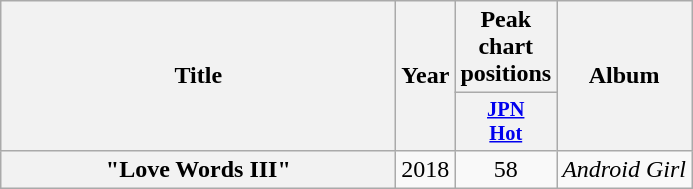<table class="wikitable plainrowheaders" style="text-align:center;">
<tr>
<th scope="col" rowspan="2" style="width:16em;">Title</th>
<th scope="col" rowspan="2">Year</th>
<th scope="col">Peak chart positions</th>
<th scope="col" rowspan="2">Album</th>
</tr>
<tr>
<th scope="col" style="width:2.7em;font-size:85%;"><a href='#'>JPN<br>Hot</a><br></th>
</tr>
<tr>
<th scope="row">"Love Words III"</th>
<td>2018</td>
<td>58</td>
<td><em>Android Girl</em></td>
</tr>
</table>
